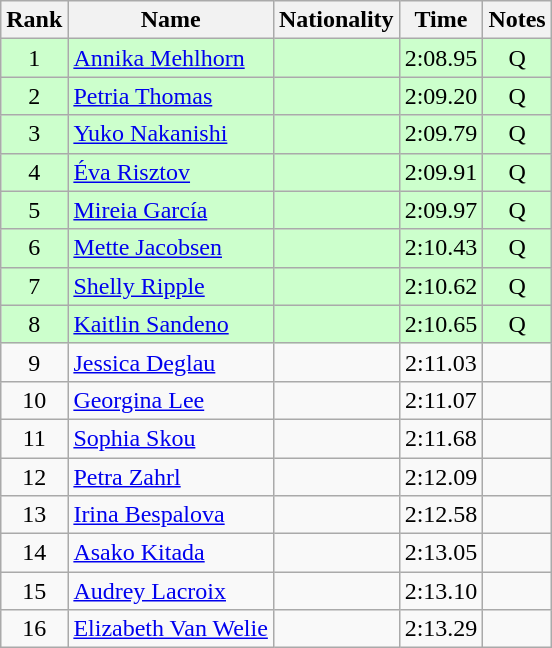<table class="wikitable sortable" style="text-align:center">
<tr>
<th>Rank</th>
<th>Name</th>
<th>Nationality</th>
<th>Time</th>
<th>Notes</th>
</tr>
<tr bgcolor=ccffcc>
<td>1</td>
<td align=left><a href='#'>Annika Mehlhorn</a></td>
<td align=left></td>
<td>2:08.95</td>
<td>Q</td>
</tr>
<tr bgcolor=ccffcc>
<td>2</td>
<td align=left><a href='#'>Petria Thomas</a></td>
<td align=left></td>
<td>2:09.20</td>
<td>Q</td>
</tr>
<tr bgcolor=ccffcc>
<td>3</td>
<td align=left><a href='#'>Yuko Nakanishi</a></td>
<td align=left></td>
<td>2:09.79</td>
<td>Q</td>
</tr>
<tr bgcolor=ccffcc>
<td>4</td>
<td align=left><a href='#'>Éva Risztov</a></td>
<td align=left></td>
<td>2:09.91</td>
<td>Q</td>
</tr>
<tr bgcolor=ccffcc>
<td>5</td>
<td align=left><a href='#'>Mireia García</a></td>
<td align=left></td>
<td>2:09.97</td>
<td>Q</td>
</tr>
<tr bgcolor=ccffcc>
<td>6</td>
<td align=left><a href='#'>Mette Jacobsen</a></td>
<td align=left></td>
<td>2:10.43</td>
<td>Q</td>
</tr>
<tr bgcolor=ccffcc>
<td>7</td>
<td align=left><a href='#'>Shelly Ripple</a></td>
<td align=left></td>
<td>2:10.62</td>
<td>Q</td>
</tr>
<tr bgcolor=ccffcc>
<td>8</td>
<td align=left><a href='#'>Kaitlin Sandeno</a></td>
<td align=left></td>
<td>2:10.65</td>
<td>Q</td>
</tr>
<tr>
<td>9</td>
<td align=left><a href='#'>Jessica Deglau</a></td>
<td align=left></td>
<td>2:11.03</td>
<td></td>
</tr>
<tr>
<td>10</td>
<td align=left><a href='#'>Georgina Lee</a></td>
<td align=left></td>
<td>2:11.07</td>
<td></td>
</tr>
<tr>
<td>11</td>
<td align=left><a href='#'>Sophia Skou</a></td>
<td align=left></td>
<td>2:11.68</td>
<td></td>
</tr>
<tr>
<td>12</td>
<td align=left><a href='#'>Petra Zahrl</a></td>
<td align=left></td>
<td>2:12.09</td>
<td></td>
</tr>
<tr>
<td>13</td>
<td align=left><a href='#'>Irina Bespalova</a></td>
<td align=left></td>
<td>2:12.58</td>
<td></td>
</tr>
<tr>
<td>14</td>
<td align=left><a href='#'>Asako Kitada</a></td>
<td align=left></td>
<td>2:13.05</td>
<td></td>
</tr>
<tr>
<td>15</td>
<td align=left><a href='#'>Audrey Lacroix</a></td>
<td align=left></td>
<td>2:13.10</td>
<td></td>
</tr>
<tr>
<td>16</td>
<td align=left><a href='#'>Elizabeth Van Welie</a></td>
<td align=left></td>
<td>2:13.29</td>
<td></td>
</tr>
</table>
